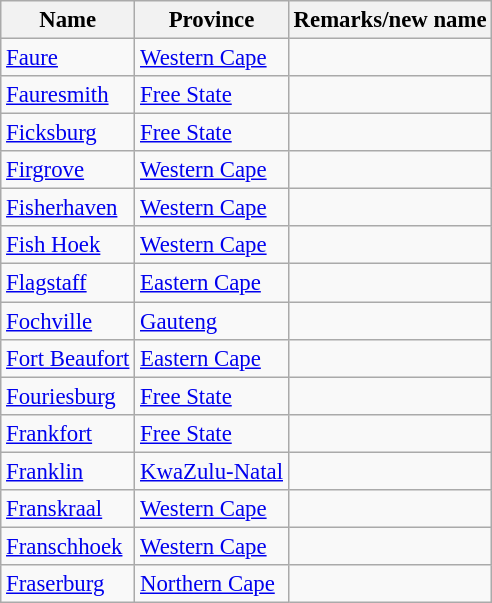<table class="wikitable sortable" style="font-size: 95%;">
<tr>
<th>Name</th>
<th>Province</th>
<th>Remarks/new name</th>
</tr>
<tr>
<td><a href='#'>Faure</a></td>
<td><a href='#'>Western Cape</a></td>
</tr>
<tr>
<td><a href='#'>Fauresmith</a></td>
<td><a href='#'>Free State</a></td>
<td></td>
</tr>
<tr>
<td><a href='#'>Ficksburg</a></td>
<td><a href='#'>Free State</a></td>
<td></td>
</tr>
<tr>
<td><a href='#'>Firgrove</a></td>
<td><a href='#'>Western Cape</a></td>
</tr>
<tr>
<td><a href='#'>Fisherhaven</a></td>
<td><a href='#'>Western Cape</a></td>
<td></td>
</tr>
<tr>
<td><a href='#'>Fish Hoek</a></td>
<td><a href='#'>Western Cape</a></td>
<td></td>
</tr>
<tr>
<td><a href='#'>Flagstaff</a></td>
<td><a href='#'>Eastern Cape</a></td>
<td></td>
</tr>
<tr>
<td><a href='#'>Fochville</a></td>
<td><a href='#'>Gauteng</a></td>
<td></td>
</tr>
<tr>
<td><a href='#'>Fort Beaufort</a></td>
<td><a href='#'>Eastern Cape</a></td>
<td></td>
</tr>
<tr>
<td><a href='#'>Fouriesburg</a></td>
<td><a href='#'>Free State</a></td>
<td></td>
</tr>
<tr>
<td><a href='#'>Frankfort</a></td>
<td><a href='#'>Free State</a></td>
<td></td>
</tr>
<tr>
<td><a href='#'>Franklin</a></td>
<td><a href='#'>KwaZulu-Natal</a></td>
<td></td>
</tr>
<tr>
<td><a href='#'>Franskraal</a></td>
<td><a href='#'>Western Cape</a></td>
<td></td>
</tr>
<tr>
<td><a href='#'>Franschhoek</a></td>
<td><a href='#'>Western Cape</a></td>
<td></td>
</tr>
<tr>
<td><a href='#'>Fraserburg</a></td>
<td><a href='#'>Northern Cape</a></td>
<td></td>
</tr>
</table>
